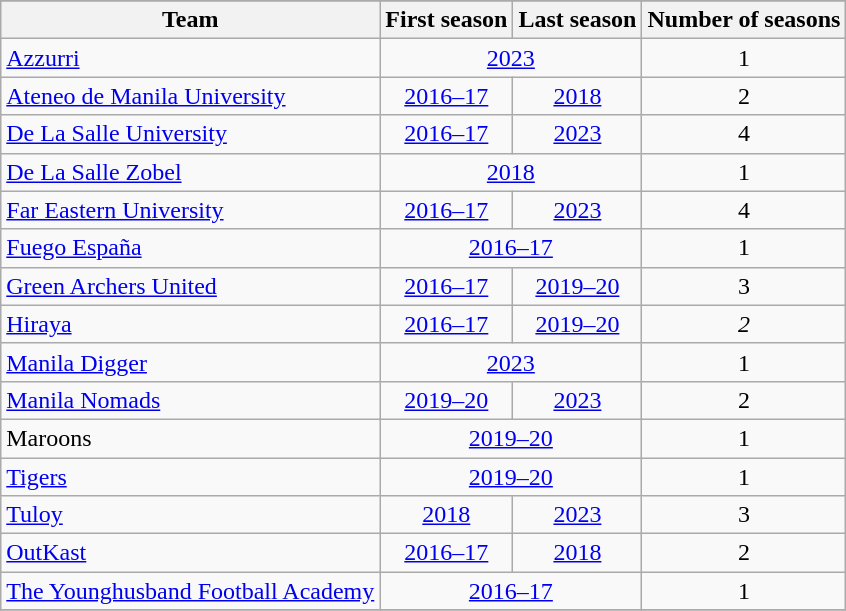<table class="wikitable sortable" style="text-align:center;">
<tr>
</tr>
<tr>
<th>Team</th>
<th>First season</th>
<th>Last season</th>
<th>Number of seasons</th>
</tr>
<tr>
<td style="text-align:left;"><a href='#'>Azzurri</a></td>
<td colspan=2><a href='#'>2023</a></td>
<td>1</td>
</tr>
<tr>
<td style="text-align:left;"><a href='#'>Ateneo de Manila University</a></td>
<td><a href='#'>2016–17</a></td>
<td><a href='#'>2018</a></td>
<td>2</td>
</tr>
<tr>
<td style="text-align:left;"><a href='#'>De La Salle University</a></td>
<td><a href='#'>2016–17</a></td>
<td><a href='#'>2023</a></td>
<td>4</td>
</tr>
<tr>
<td style="text-align:left;"><a href='#'>De La Salle Zobel</a></td>
<td colspan=2><a href='#'>2018</a></td>
<td>1</td>
</tr>
<tr>
<td style="text-align:left;"><a href='#'>Far Eastern University</a></td>
<td><a href='#'>2016–17</a></td>
<td><a href='#'>2023</a></td>
<td>4</td>
</tr>
<tr>
<td style="text-align:left;"><a href='#'>Fuego España</a></td>
<td colspan=2><a href='#'>2016–17</a></td>
<td>1</td>
</tr>
<tr>
<td style="text-align:left;"><a href='#'>Green Archers United</a></td>
<td><a href='#'>2016–17</a></td>
<td><a href='#'>2019–20</a></td>
<td>3</td>
</tr>
<tr>
<td style="text-align:left;"><a href='#'>Hiraya</a></td>
<td><a href='#'>2016–17</a></td>
<td><a href='#'>2019–20</a></td>
<td><em>2<strong></td>
</tr>
<tr>
<td style="text-align:left;"><a href='#'>Manila Digger</a></td>
<td colspan=2><a href='#'>2023</a></td>
<td>1</td>
</tr>
<tr>
<td style="text-align:left;"><a href='#'>Manila Nomads</a></td>
<td><a href='#'>2019–20</a></td>
<td><a href='#'>2023</a></td>
<td>2</td>
</tr>
<tr>
<td style="text-align:left;"></em>Maroons<em></td>
<td colspan=2><a href='#'>2019–20</a></td>
<td>1</td>
</tr>
<tr>
<td style="text-align:left;"><a href='#'>Tigers</a></td>
<td colspan=2><a href='#'>2019–20</a></td>
<td>1</td>
</tr>
<tr>
<td style="text-align:left;"><a href='#'>Tuloy</a></td>
<td><a href='#'>2018</a></td>
<td><a href='#'>2023</a></td>
<td>3</td>
</tr>
<tr>
<td style="text-align:left;"><a href='#'>OutKast</a></td>
<td><a href='#'>2016–17</a></td>
<td><a href='#'>2018</a></td>
<td>2</td>
</tr>
<tr>
<td style="text-align:left;"><a href='#'>The Younghusband Football Academy</a></td>
<td colspan=2><a href='#'>2016–17</a></td>
<td>1</td>
</tr>
<tr>
</tr>
</table>
